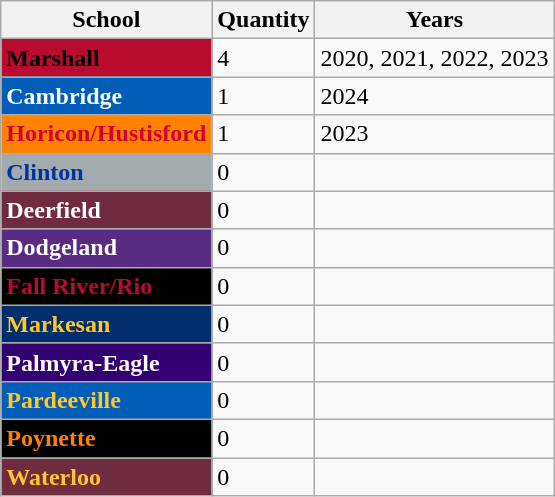<table class="wikitable">
<tr>
<th>School</th>
<th>Quantity</th>
<th>Years</th>
</tr>
<tr>
<td style="background: #ba0c2f; color: black"><strong>Marshall</strong></td>
<td>4</td>
<td>2020, 2021, 2022, 2023</td>
</tr>
<tr>
<td style="background: #005eb8; color: white"><strong>Cambridge</strong></td>
<td>1</td>
<td>2024</td>
</tr>
<tr>
<td style="background: #ff8200; color: #d50032"><strong>Horicon/Hustisford</strong></td>
<td>1</td>
<td>2023</td>
</tr>
<tr>
<td style="background: #a2aaad; color: #0032a0"><strong>Clinton</strong></td>
<td>0</td>
<td></td>
</tr>
<tr>
<td style="background: #6f2c3f; color: white"><strong>Deerfield</strong></td>
<td>0</td>
<td></td>
</tr>
<tr>
<td style="background: #582c83; color: white"><strong>Dodgeland</strong></td>
<td>0</td>
<td></td>
</tr>
<tr>
<td style="background: black; color:#ba0c2f"><strong>Fall River/Rio</strong></td>
<td>0</td>
<td></td>
</tr>
<tr>
<td style="background: #002d6c; color: #ffc72c"><strong>Markesan</strong></td>
<td>0</td>
<td></td>
</tr>
<tr>
<td style="background: #330072; color: white"><strong>Palmyra-Eagle</strong></td>
<td>0</td>
<td></td>
</tr>
<tr>
<td style="background: #005eb8; color: #ffc72c"><strong>Pardeeville</strong></td>
<td>0</td>
<td></td>
</tr>
<tr>
<td style="background: black; color: #ff8200"><strong>Poynette</strong></td>
<td>0</td>
<td></td>
</tr>
<tr>
<td style="background: #6f2c3f; color:#ffc72c"><strong>Waterloo</strong></td>
<td>0</td>
<td></td>
</tr>
</table>
